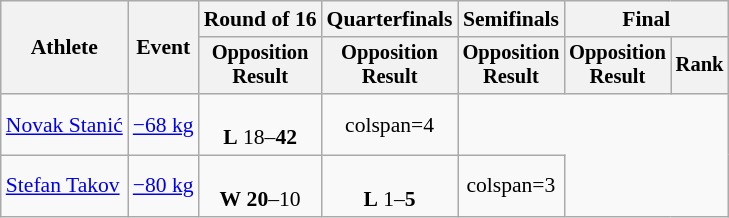<table class="wikitable" style="font-size:90%">
<tr>
<th rowspan="2">Athlete</th>
<th rowspan="2">Event</th>
<th>Round of 16</th>
<th>Quarterfinals</th>
<th>Semifinals</th>
<th colspan=2>Final</th>
</tr>
<tr style="font-size:95%">
<th>Opposition<br>Result</th>
<th>Opposition<br>Result</th>
<th>Opposition<br>Result</th>
<th>Opposition<br>Result</th>
<th>Rank</th>
</tr>
<tr align=center>
<td align=left><a href='#'>Novak Stanić</a></td>
<td align=left><a href='#'>−68 kg</a></td>
<td><br><strong>L</strong> 18–<strong>42</strong></td>
<td>colspan=4 </td>
</tr>
<tr align=center>
<td align=left><a href='#'>Stefan Takov</a></td>
<td align=left><a href='#'>−80 kg</a></td>
<td><br><strong>W</strong> <strong>20</strong>–10</td>
<td><br><strong>L</strong> 1–<strong>5</strong></td>
<td>colspan=3 </td>
</tr>
</table>
